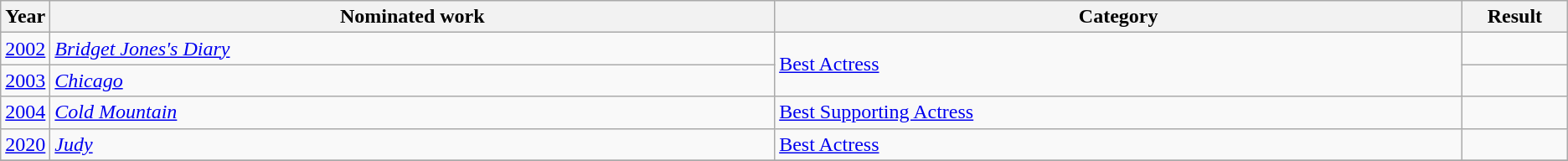<table class="wikitable sortable">
<tr>
<th scope="col" style="width:1em;">Year</th>
<th scope="col" style="width:39em;">Nominated work</th>
<th scope="col" style="width:37em;">Category</th>
<th scope="col" style="width:5em;">Result</th>
</tr>
<tr>
<td><a href='#'>2002</a></td>
<td><em><a href='#'>Bridget Jones's Diary</a></em></td>
<td rowspan="2"><a href='#'>Best Actress</a></td>
<td></td>
</tr>
<tr>
<td><a href='#'>2003</a></td>
<td><em><a href='#'>Chicago</a></em></td>
<td></td>
</tr>
<tr>
<td><a href='#'>2004</a></td>
<td><em><a href='#'>Cold Mountain</a></em></td>
<td><a href='#'>Best Supporting Actress</a></td>
<td></td>
</tr>
<tr>
<td><a href='#'>2020</a></td>
<td><em><a href='#'>Judy</a></em></td>
<td><a href='#'>Best Actress</a></td>
<td></td>
</tr>
<tr>
</tr>
</table>
